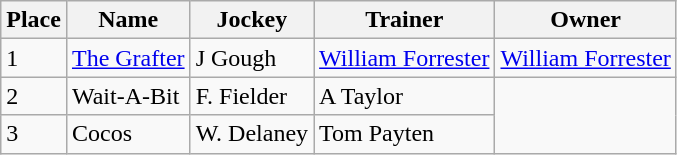<table class="wikitable">
<tr>
<th>Place</th>
<th>Name</th>
<th>Jockey</th>
<th>Trainer</th>
<th>Owner</th>
</tr>
<tr>
<td>1</td>
<td><a href='#'>The Grafter</a></td>
<td>J Gough</td>
<td><a href='#'>William Forrester</a></td>
<td><a href='#'>William Forrester</a></td>
</tr>
<tr>
<td>2</td>
<td>Wait-A-Bit</td>
<td>F. Fielder</td>
<td>A Taylor</td>
</tr>
<tr>
<td>3</td>
<td>Cocos</td>
<td>W. Delaney</td>
<td>Tom Payten</td>
</tr>
</table>
